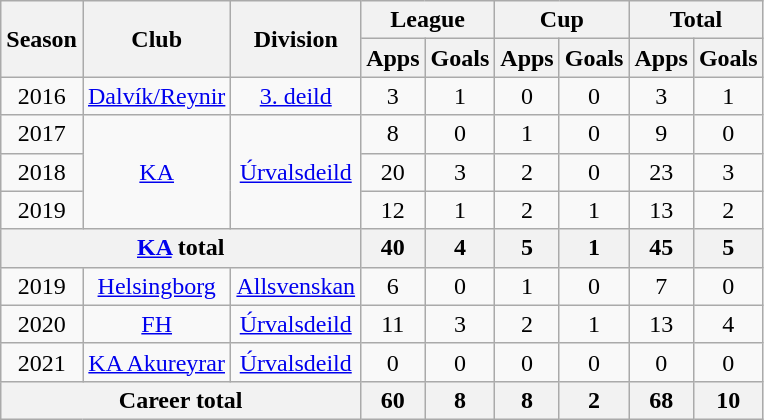<table class="wikitable" style="text-align: center;">
<tr>
<th rowspan="2">Season</th>
<th rowspan="2">Club</th>
<th rowspan="2">Division</th>
<th colspan="2">League</th>
<th colspan="2">Cup</th>
<th colspan="2">Total</th>
</tr>
<tr>
<th>Apps</th>
<th>Goals</th>
<th>Apps</th>
<th>Goals</th>
<th>Apps</th>
<th>Goals</th>
</tr>
<tr>
<td>2016</td>
<td><a href='#'>Dalvík/Reynir</a></td>
<td><a href='#'>3. deild</a></td>
<td>3</td>
<td>1</td>
<td>0</td>
<td>0</td>
<td>3</td>
<td>1</td>
</tr>
<tr>
<td>2017</td>
<td rowspan="3"><a href='#'>KA</a></td>
<td rowspan="3"><a href='#'>Úrvalsdeild</a></td>
<td>8</td>
<td>0</td>
<td>1</td>
<td>0</td>
<td>9</td>
<td>0</td>
</tr>
<tr>
<td>2018</td>
<td>20</td>
<td>3</td>
<td>2</td>
<td>0</td>
<td>23</td>
<td>3</td>
</tr>
<tr>
<td>2019</td>
<td>12</td>
<td>1</td>
<td>2</td>
<td>1</td>
<td>13</td>
<td>2</td>
</tr>
<tr>
<th colspan="3"><a href='#'>KA</a> total</th>
<th>40</th>
<th>4</th>
<th>5</th>
<th>1</th>
<th>45</th>
<th>5</th>
</tr>
<tr>
<td>2019</td>
<td><a href='#'>Helsingborg</a></td>
<td><a href='#'>Allsvenskan</a></td>
<td>6</td>
<td>0</td>
<td>1</td>
<td>0</td>
<td>7</td>
<td>0</td>
</tr>
<tr>
<td>2020</td>
<td><a href='#'>FH</a></td>
<td><a href='#'>Úrvalsdeild</a></td>
<td>11</td>
<td>3</td>
<td>2</td>
<td>1</td>
<td>13</td>
<td>4</td>
</tr>
<tr>
<td>2021</td>
<td><a href='#'>KA Akureyrar</a></td>
<td><a href='#'>Úrvalsdeild</a></td>
<td>0</td>
<td>0</td>
<td>0</td>
<td>0</td>
<td>0</td>
<td>0</td>
</tr>
<tr>
<th colspan="3">Career total</th>
<th>60</th>
<th>8</th>
<th>8</th>
<th>2</th>
<th>68</th>
<th>10</th>
</tr>
</table>
